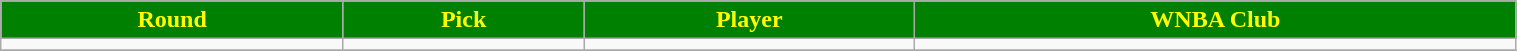<table class="wikitable" width="80%">
<tr align="center"  style="background:green;color:yellow;">
<td><strong>Round</strong></td>
<td><strong>Pick</strong></td>
<td><strong>Player</strong></td>
<td><strong>WNBA Club</strong></td>
</tr>
<tr align="center" bgcolor="">
<td></td>
<td></td>
<td></td>
<td></td>
</tr>
<tr align="center" bgcolor="">
</tr>
</table>
